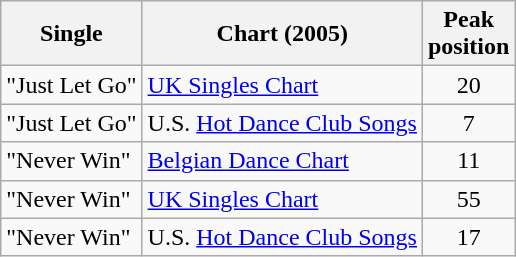<table class="wikitable">
<tr>
<th>Single</th>
<th>Chart (2005)</th>
<th>Peak<br>position</th>
</tr>
<tr>
<td>"Just Let Go"</td>
<td><a href='#'>UK Singles Chart</a></td>
<td style="text-align:center;">20</td>
</tr>
<tr>
<td>"Just Let Go"</td>
<td>U.S. <a href='#'>Hot Dance Club Songs</a></td>
<td style="text-align:center;">7</td>
</tr>
<tr>
<td>"Never Win"</td>
<td><a href='#'>Belgian Dance Chart</a></td>
<td style="text-align:center;">11</td>
</tr>
<tr>
<td>"Never Win"</td>
<td><a href='#'>UK Singles Chart</a></td>
<td style="text-align:center;">55</td>
</tr>
<tr>
<td>"Never Win"</td>
<td>U.S. <a href='#'>Hot Dance Club Songs</a></td>
<td style="text-align:center;">17</td>
</tr>
</table>
